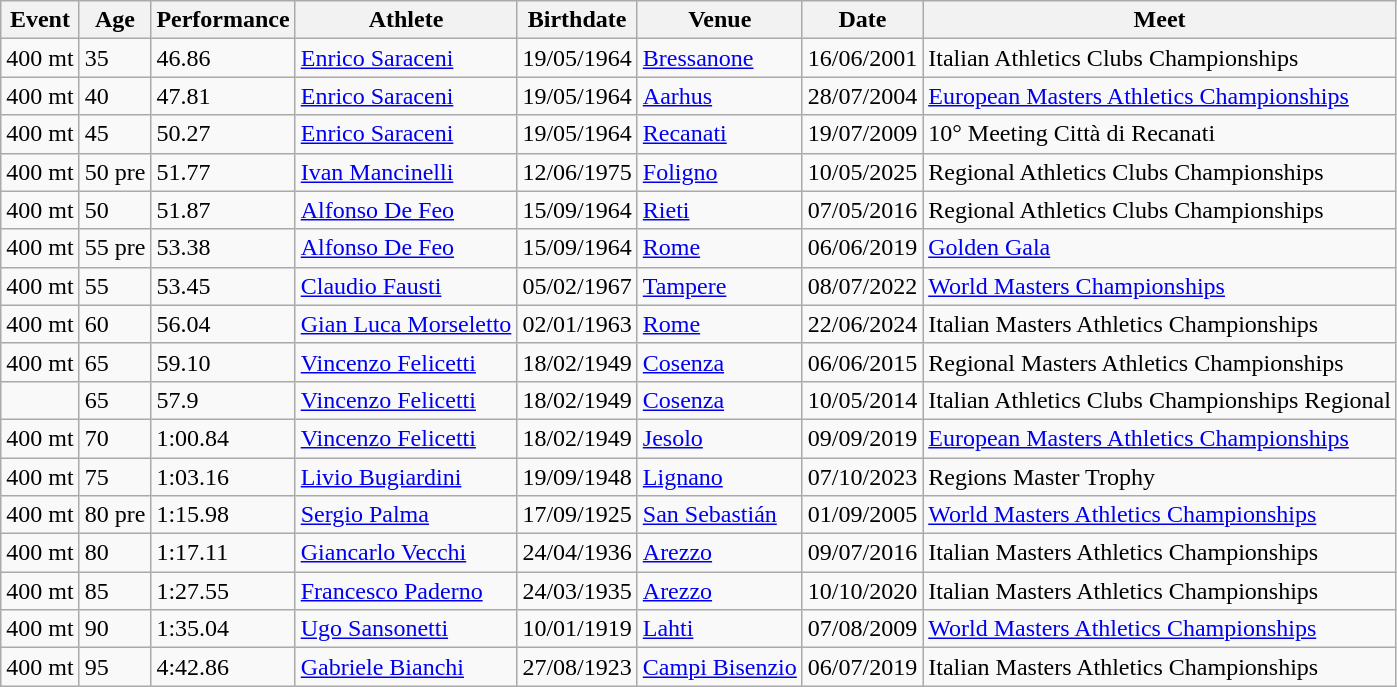<table class="wikitable" width= style="font-size:90%; text-align:center">
<tr>
<th>Event</th>
<th>Age</th>
<th>Performance</th>
<th>Athlete</th>
<th>Birthdate</th>
<th>Venue</th>
<th>Date</th>
<th>Meet</th>
</tr>
<tr>
<td>400 mt</td>
<td>35</td>
<td>46.86</td>
<td align=left><a href='#'>Enrico Saraceni</a></td>
<td>19/05/1964</td>
<td align=left><a href='#'>Bressanone</a></td>
<td>16/06/2001</td>
<td>Italian Athletics Clubs Championships</td>
</tr>
<tr>
<td>400 mt</td>
<td>40</td>
<td>47.81</td>
<td align=left><a href='#'>Enrico Saraceni</a></td>
<td>19/05/1964</td>
<td align=left><a href='#'>Aarhus</a></td>
<td>28/07/2004</td>
<td><a href='#'>European Masters Athletics Championships</a></td>
</tr>
<tr>
<td>400 mt</td>
<td>45</td>
<td>50.27</td>
<td align=left><a href='#'>Enrico Saraceni</a></td>
<td>19/05/1964</td>
<td align=left><a href='#'>Recanati</a></td>
<td>19/07/2009</td>
<td>10° Meeting Città di Recanati</td>
</tr>
<tr>
<td>400 mt</td>
<td>50 pre</td>
<td>51.77</td>
<td align=left><a href='#'>Ivan Mancinelli</a></td>
<td>12/06/1975</td>
<td align=left><a href='#'>Foligno</a></td>
<td>10/05/2025</td>
<td>Regional Athletics Clubs Championships</td>
</tr>
<tr>
<td>400 mt</td>
<td>50</td>
<td>51.87</td>
<td align=left><a href='#'>Alfonso De Feo</a></td>
<td>15/09/1964</td>
<td align=left><a href='#'>Rieti</a></td>
<td>07/05/2016</td>
<td>Regional Athletics Clubs Championships</td>
</tr>
<tr>
<td>400 mt</td>
<td>55 pre</td>
<td>53.38</td>
<td align=left><a href='#'>Alfonso De Feo</a></td>
<td>15/09/1964</td>
<td align=left><a href='#'>Rome</a></td>
<td>06/06/2019</td>
<td><a href='#'>Golden Gala</a></td>
</tr>
<tr>
<td>400 mt</td>
<td>55</td>
<td>53.45</td>
<td align=left><a href='#'>Claudio Fausti</a></td>
<td>05/02/1967</td>
<td align=left><a href='#'>Tampere</a></td>
<td>08/07/2022</td>
<td><a href='#'>World Masters Championships</a></td>
</tr>
<tr>
<td>400 mt</td>
<td>60</td>
<td>56.04</td>
<td align=left><a href='#'>Gian Luca Morseletto</a></td>
<td>02/01/1963</td>
<td align=left><a href='#'>Rome</a></td>
<td>22/06/2024</td>
<td>Italian Masters Athletics Championships</td>
</tr>
<tr>
<td>400 mt</td>
<td>65</td>
<td>59.10</td>
<td align=left><a href='#'>Vincenzo Felicetti</a></td>
<td>18/02/1949</td>
<td align=left><a href='#'>Cosenza</a></td>
<td>06/06/2015</td>
<td>Regional Masters Athletics Championships</td>
</tr>
<tr>
<td></td>
<td>65</td>
<td>57.9</td>
<td align=left><a href='#'>Vincenzo Felicetti</a></td>
<td>18/02/1949</td>
<td align=left><a href='#'>Cosenza</a></td>
<td>10/05/2014</td>
<td>Italian Athletics Clubs Championships Regional</td>
</tr>
<tr>
<td>400 mt</td>
<td>70</td>
<td>1:00.84</td>
<td align=left><a href='#'>Vincenzo Felicetti</a></td>
<td>18/02/1949</td>
<td align=left><a href='#'>Jesolo</a></td>
<td>09/09/2019</td>
<td align=left><a href='#'>European Masters Athletics Championships</a></td>
</tr>
<tr>
<td>400 mt</td>
<td>75</td>
<td>1:03.16</td>
<td align=left><a href='#'>Livio Bugiardini</a></td>
<td>19/09/1948</td>
<td align=left><a href='#'>Lignano</a></td>
<td>07/10/2023</td>
<td align=left>Regions Master Trophy</td>
</tr>
<tr>
<td>400 mt</td>
<td>80 pre</td>
<td>1:15.98</td>
<td align=left><a href='#'>Sergio Palma</a></td>
<td>17/09/1925</td>
<td align=left><a href='#'>San Sebastián</a></td>
<td>01/09/2005</td>
<td align=left><a href='#'>World Masters Athletics Championships</a></td>
</tr>
<tr>
<td>400 mt</td>
<td>80</td>
<td>1:17.11</td>
<td align=left><a href='#'>Giancarlo Vecchi</a></td>
<td>24/04/1936</td>
<td align=left><a href='#'>Arezzo</a></td>
<td>09/07/2016</td>
<td align=left>Italian Masters Athletics Championships</td>
</tr>
<tr>
<td>400 mt</td>
<td>85</td>
<td>1:27.55</td>
<td align=left><a href='#'>Francesco Paderno</a></td>
<td>24/03/1935</td>
<td align=left><a href='#'>Arezzo</a></td>
<td>10/10/2020</td>
<td>Italian Masters Athletics Championships</td>
</tr>
<tr>
<td>400 mt</td>
<td>90</td>
<td>1:35.04</td>
<td align=left><a href='#'>Ugo Sansonetti</a></td>
<td>10/01/1919</td>
<td align=left><a href='#'>Lahti</a></td>
<td>07/08/2009</td>
<td align=left><a href='#'>World Masters Athletics Championships</a></td>
</tr>
<tr>
<td>400 mt</td>
<td>95</td>
<td>4:42.86</td>
<td align=left><a href='#'>Gabriele Bianchi</a></td>
<td>27/08/1923</td>
<td align=left><a href='#'>Campi Bisenzio</a></td>
<td>06/07/2019</td>
<td align=left>Italian Masters Athletics Championships</td>
</tr>
</table>
